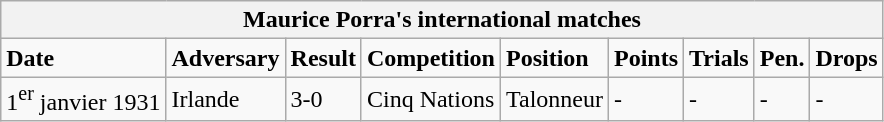<table class="wikitable">
<tr>
<th colspan="9">Maurice Porra's international matches</th>
</tr>
<tr>
<td><strong>Date</strong></td>
<td><strong>Adversary</strong></td>
<td><strong>Result</strong></td>
<td><strong>Competition</strong></td>
<td><strong>Position</strong></td>
<td><strong>Points</strong></td>
<td><strong>Trials</strong></td>
<td><strong>Pen.</strong></td>
<td><strong>Drops</strong></td>
</tr>
<tr>
<td><abbr>1<sup>er</sup></abbr> janvier 1931</td>
<td>Irlande</td>
<td>3-0</td>
<td>Cinq Nations</td>
<td>Talonneur</td>
<td>-</td>
<td>-</td>
<td>-</td>
<td>-</td>
</tr>
</table>
